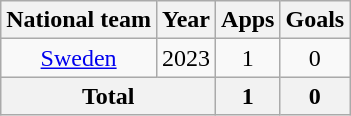<table class="wikitable" style="text-align:center">
<tr>
<th>National team</th>
<th>Year</th>
<th>Apps</th>
<th>Goals</th>
</tr>
<tr>
<td><a href='#'>Sweden</a></td>
<td>2023</td>
<td>1</td>
<td>0</td>
</tr>
<tr>
<th colspan="2">Total</th>
<th>1</th>
<th>0</th>
</tr>
</table>
